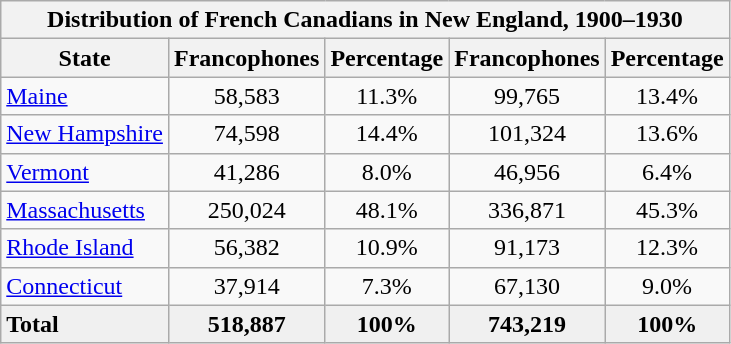<table class=wikitable style="text-align:center">
<tr>
<th colspan = 6>Distribution of French Canadians in New England, 1900–1930</th>
</tr>
<tr>
<th>State</th>
<th>Francophones</th>
<th>Percentage</th>
<th>Francophones</th>
<th>Percentage</th>
</tr>
<tr>
<td style="text-align:left"><a href='#'>Maine</a></td>
<td>58,583</td>
<td>11.3%</td>
<td>99,765</td>
<td>13.4%</td>
</tr>
<tr>
<td style="text-align:left"><a href='#'>New Hampshire</a></td>
<td>74,598</td>
<td>14.4%</td>
<td>101,324</td>
<td>13.6%</td>
</tr>
<tr>
<td style="text-align:left"><a href='#'>Vermont</a></td>
<td>41,286</td>
<td>8.0%</td>
<td>46,956</td>
<td>6.4%</td>
</tr>
<tr>
<td style="text-align:left"><a href='#'>Massachusetts</a></td>
<td>250,024</td>
<td>48.1%</td>
<td>336,871</td>
<td>45.3%</td>
</tr>
<tr>
<td style="text-align:left"><a href='#'>Rhode Island</a></td>
<td>56,382</td>
<td>10.9%</td>
<td>91,173</td>
<td>12.3%</td>
</tr>
<tr>
<td style="text-align:left"><a href='#'>Connecticut</a></td>
<td>37,914</td>
<td>7.3%</td>
<td>67,130</td>
<td>9.0%</td>
</tr>
<tr style="font-weight:bold; background-color:#f0f0f0">
<td style="text-align:left">Total</td>
<td>518,887</td>
<td>100%</td>
<td>743,219</td>
<td>100%</td>
</tr>
</table>
